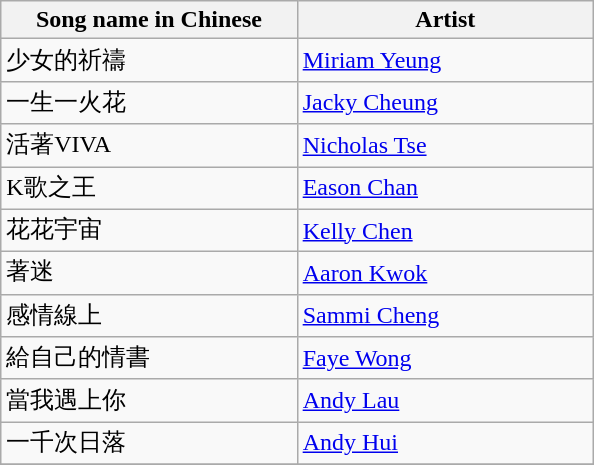<table class="wikitable">
<tr>
<th width=40%>Song name in Chinese</th>
<th width=40%>Artist</th>
</tr>
<tr>
<td>少女的祈禱</td>
<td><a href='#'>Miriam Yeung</a></td>
</tr>
<tr>
<td>一生一火花</td>
<td><a href='#'>Jacky Cheung</a></td>
</tr>
<tr>
<td>活著VIVA</td>
<td><a href='#'>Nicholas Tse</a></td>
</tr>
<tr>
<td>K歌之王</td>
<td><a href='#'>Eason Chan</a></td>
</tr>
<tr>
<td>花花宇宙</td>
<td><a href='#'>Kelly Chen</a></td>
</tr>
<tr>
<td>著迷</td>
<td><a href='#'>Aaron Kwok</a></td>
</tr>
<tr>
<td>感情線上</td>
<td><a href='#'>Sammi Cheng</a></td>
</tr>
<tr>
<td>給自己的情書</td>
<td><a href='#'>Faye Wong</a></td>
</tr>
<tr>
<td>當我遇上你</td>
<td><a href='#'>Andy Lau</a></td>
</tr>
<tr>
<td>一千次日落</td>
<td><a href='#'>Andy Hui</a></td>
</tr>
<tr>
</tr>
</table>
